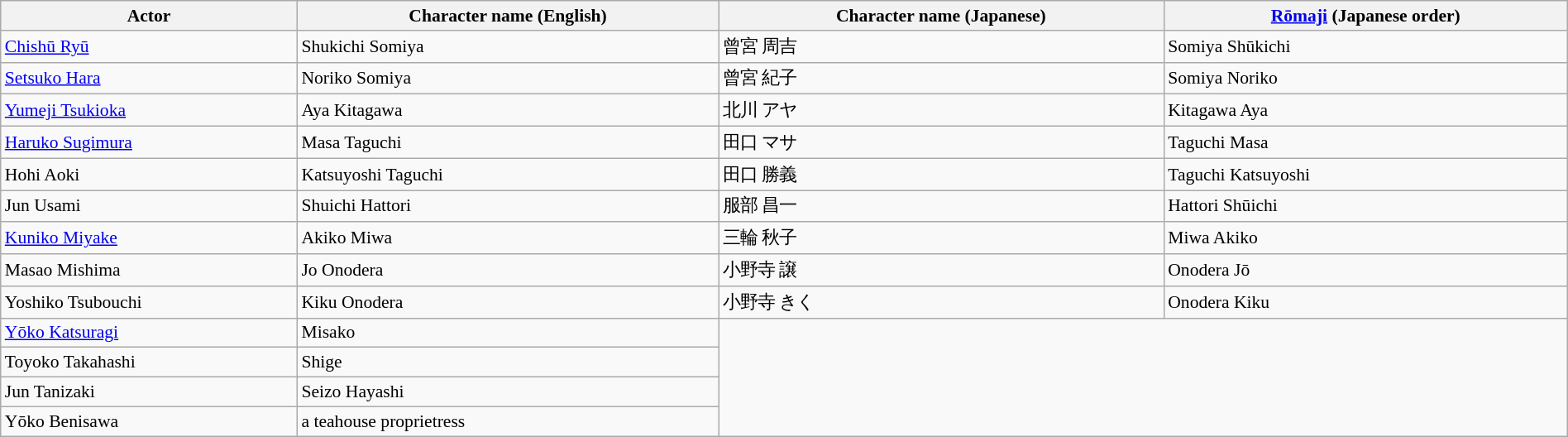<table class="wikitable collapsible" style="clear:none; font-size:90%; padding:0 auto; width:100%; margin:auto">
<tr>
<th>Actor</th>
<th>Character name (English)</th>
<th>Character name (Japanese)</th>
<th><a href='#'>Rōmaji</a> (Japanese order)</th>
</tr>
<tr>
<td><a href='#'>Chishū Ryū</a></td>
<td>Shukichi Somiya</td>
<td>曾宮 周吉</td>
<td>Somiya Shūkichi</td>
</tr>
<tr>
<td><a href='#'>Setsuko Hara</a></td>
<td>Noriko Somiya</td>
<td>曾宮 紀子</td>
<td>Somiya Noriko</td>
</tr>
<tr>
<td><a href='#'>Yumeji Tsukioka</a></td>
<td>Aya Kitagawa</td>
<td>北川 アヤ</td>
<td>Kitagawa Aya</td>
</tr>
<tr>
<td><a href='#'>Haruko Sugimura</a></td>
<td>Masa Taguchi</td>
<td>田口 マサ</td>
<td>Taguchi Masa</td>
</tr>
<tr>
<td>Hohi Aoki</td>
<td>Katsuyoshi Taguchi</td>
<td>田口 勝義</td>
<td>Taguchi Katsuyoshi</td>
</tr>
<tr>
<td>Jun Usami</td>
<td>Shuichi Hattori</td>
<td>服部 昌一</td>
<td>Hattori Shūichi</td>
</tr>
<tr>
<td><a href='#'>Kuniko Miyake</a></td>
<td>Akiko Miwa</td>
<td>三輪 秋子</td>
<td>Miwa Akiko</td>
</tr>
<tr>
<td>Masao Mishima</td>
<td>Jo Onodera</td>
<td>小野寺 譲</td>
<td>Onodera Jō</td>
</tr>
<tr>
<td>Yoshiko Tsubouchi</td>
<td>Kiku Onodera</td>
<td>小野寺 きく</td>
<td>Onodera Kiku</td>
</tr>
<tr>
<td><a href='#'>Yōko Katsuragi</a></td>
<td>Misako</td>
</tr>
<tr>
<td>Toyoko Takahashi</td>
<td>Shige</td>
</tr>
<tr>
<td>Jun Tanizaki</td>
<td>Seizo Hayashi</td>
</tr>
<tr>
<td>Yōko Benisawa</td>
<td>a teahouse proprietress</td>
</tr>
</table>
